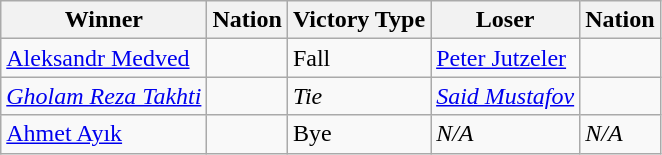<table class="wikitable sortable" style="text-align:left;">
<tr>
<th>Winner</th>
<th>Nation</th>
<th>Victory Type</th>
<th>Loser</th>
<th>Nation</th>
</tr>
<tr>
<td><a href='#'>Aleksandr Medved</a></td>
<td></td>
<td>Fall</td>
<td><a href='#'>Peter Jutzeler</a></td>
<td></td>
</tr>
<tr style="font-style: italic">
<td><a href='#'>Gholam Reza Takhti</a></td>
<td></td>
<td>Tie</td>
<td><a href='#'>Said Mustafov</a></td>
<td></td>
</tr>
<tr>
<td><a href='#'>Ahmet Ayık</a></td>
<td></td>
<td>Bye</td>
<td><em>N/A</em></td>
<td><em>N/A</em></td>
</tr>
</table>
